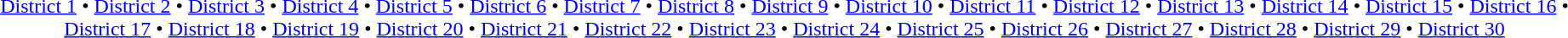<table id=toc class=toc summary=Contents>
<tr>
<td align=center><a href='#'>District 1</a> • <a href='#'>District 2</a> • <a href='#'>District 3</a> • <a href='#'>District 4</a> • <a href='#'>District 5</a> • <a href='#'>District 6</a> • <a href='#'>District 7</a> • <a href='#'>District 8</a> • <a href='#'>District 9</a> • <a href='#'>District 10</a> • <a href='#'>District 11</a> • <a href='#'>District 12</a> • <a href='#'>District 13</a> • <a href='#'>District 14</a> • <a href='#'>District 15</a> • <a href='#'>District 16</a> • <a href='#'>District 17</a> • <a href='#'>District 18</a> • <a href='#'>District 19</a> • <a href='#'>District 20</a> • <a href='#'>District 21</a> • <a href='#'>District 22</a> • <a href='#'>District 23</a> • <a href='#'>District 24</a> • <a href='#'>District 25</a> • <a href='#'>District 26</a> • <a href='#'>District 27</a> • <a href='#'>District 28</a> • <a href='#'>District 29</a> • <a href='#'>District 30</a></td>
</tr>
</table>
